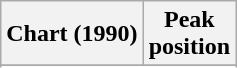<table class="wikitable plainrowheaders sortable">
<tr>
<th scope="col">Chart (1990)</th>
<th scope="col">Peak<br>position</th>
</tr>
<tr>
</tr>
<tr>
</tr>
<tr>
</tr>
</table>
